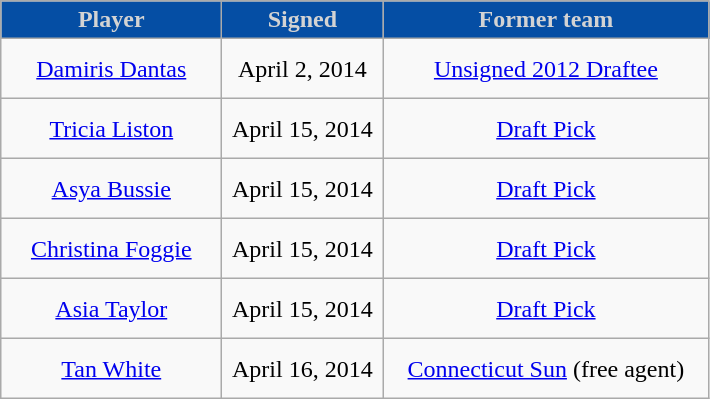<table class="wikitable" style="text-align: center">
<tr align="center" bgcolor="#dddddd">
<td style="background:#054EA4;color:#D3D3D3; width:140px"><strong>Player</strong></td>
<td style="background:#054EA4;color:#D3D3D3; width:100px"><strong>Signed</strong></td>
<td style="background:#054EA4;color:#D3D3D3; width:210px"><strong>Former team</strong></td>
</tr>
<tr style="height:40px">
<td><a href='#'>Damiris Dantas</a></td>
<td>April 2, 2014</td>
<td><a href='#'>Unsigned 2012 Draftee</a></td>
</tr>
<tr style="height:40px">
<td><a href='#'>Tricia Liston</a></td>
<td>April 15, 2014</td>
<td><a href='#'>Draft Pick</a></td>
</tr>
<tr style="height:40px">
<td><a href='#'>Asya Bussie</a></td>
<td>April 15, 2014</td>
<td><a href='#'>Draft Pick</a></td>
</tr>
<tr style="height:40px">
<td><a href='#'>Christina Foggie</a></td>
<td>April 15, 2014</td>
<td><a href='#'>Draft Pick</a></td>
</tr>
<tr style="height:40px">
<td><a href='#'>Asia Taylor</a></td>
<td>April 15, 2014</td>
<td><a href='#'>Draft Pick</a></td>
</tr>
<tr style="height:40px">
<td><a href='#'>Tan White</a></td>
<td>April 16, 2014</td>
<td><a href='#'>Connecticut Sun</a> (free agent)</td>
</tr>
</table>
